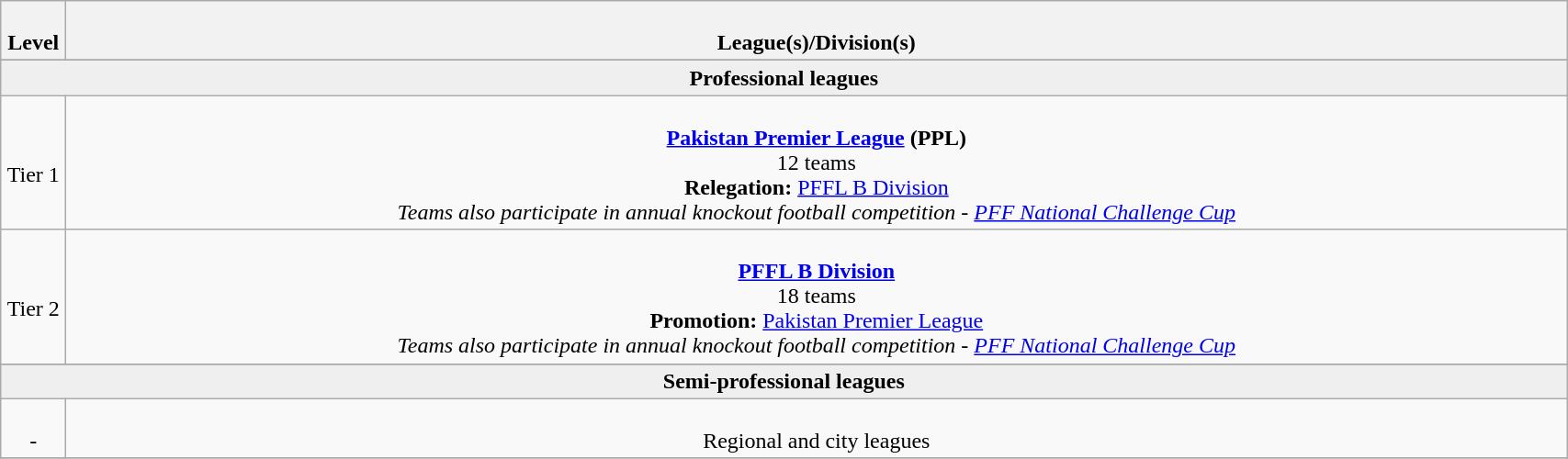<table class="wikitable" style="text-align: center;">
<tr>
<th colspan="1" width="4%"><br>Level</th>
<th colspan="6" width="96%"><br>League(s)/Division(s)</th>
</tr>
<tr>
</tr>
<tr style="background:#efefef;">
<td colspan="6" width="96%" style="text-align:center;"><strong>Professional leagues</strong></td>
</tr>
<tr>
<td colspan="1" width="4%"><br>Tier 1</td>
<td colspan="6" width="96%"><br><strong><a href='#'>Pakistan Premier League</a> (PPL)</strong> <br>
12 teams <br>
<strong>Relegation:</strong> <a href='#'>PFFL B Division</a> <br>
<em>Teams also participate in annual knockout football competition - <a href='#'>PFF National Challenge Cup</a></em></td>
</tr>
<tr>
<td colspan="1" width="4%"><br>Tier 2</td>
<td colspan="6" width="96%"><br><strong><a href='#'>PFFL B Division</a></strong> <br>
18 teams <br>
<strong>Promotion:</strong> <a href='#'>Pakistan Premier League</a> <br>
<em>Teams also participate in annual knockout football competition - <a href='#'>PFF National Challenge Cup</a></em></td>
</tr>
<tr>
</tr>
<tr style="background:#efefef;">
<td colspan="6" width="96%" style="text-align:center;"><strong>Semi-professional leagues</strong></td>
</tr>
<tr>
<td colspan="1" width="4%"><br>-</td>
<td colspan="6" width="96%"><br>Regional and city leagues<br></td>
</tr>
<tr>
</tr>
</table>
